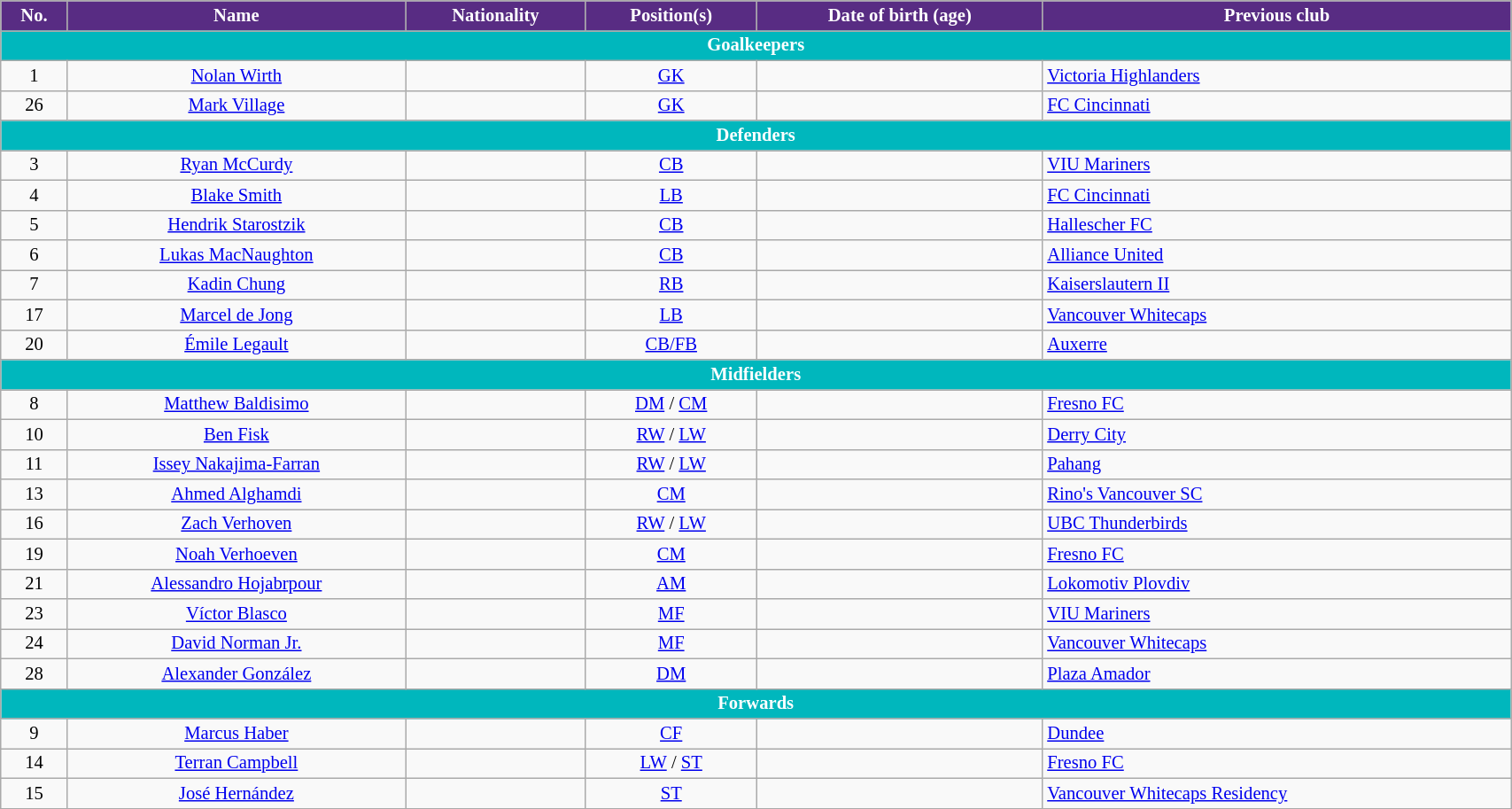<table class="wikitable" style="text-align:center; font-size:86%; width:90%;">
<tr>
<th style="background:#582c83; color:white; text-align:center;">No.</th>
<th style="background:#582c83; color:white; text-align:center;">Name</th>
<th style="background:#582c83; color:white; text-align:center;">Nationality</th>
<th style="background:#582c83; color:white; text-align:center;">Position(s)</th>
<th style="background:#582c83; color:white; text-align:center;">Date of birth (age)</th>
<th style="background:#582c83; color:white; text-align:center;">Previous club</th>
</tr>
<tr>
<th colspan="7" style="background:#00b7bd; color:white; text-align:center;">Goalkeepers</th>
</tr>
<tr>
<td>1</td>
<td><a href='#'>Nolan Wirth</a></td>
<td></td>
<td><a href='#'>GK</a></td>
<td></td>
<td align="left"> <a href='#'>Victoria Highlanders</a></td>
</tr>
<tr>
<td>26</td>
<td><a href='#'>Mark Village</a></td>
<td></td>
<td><a href='#'>GK</a></td>
<td></td>
<td align="left"> <a href='#'>FC Cincinnati</a></td>
</tr>
<tr>
<th colspan="7" style="background:#00b7bd; color:white; text-align:center;">Defenders</th>
</tr>
<tr>
<td>3</td>
<td><a href='#'>Ryan McCurdy</a></td>
<td></td>
<td><a href='#'>CB</a></td>
<td></td>
<td align="left"> <a href='#'>VIU Mariners</a></td>
</tr>
<tr>
<td>4</td>
<td><a href='#'>Blake Smith</a></td>
<td></td>
<td><a href='#'>LB</a></td>
<td></td>
<td align="left"> <a href='#'>FC Cincinnati</a></td>
</tr>
<tr>
<td>5</td>
<td><a href='#'>Hendrik Starostzik</a></td>
<td></td>
<td><a href='#'>CB</a></td>
<td></td>
<td align="left"> <a href='#'>Hallescher FC</a></td>
</tr>
<tr>
<td>6</td>
<td><a href='#'>Lukas MacNaughton</a></td>
<td></td>
<td><a href='#'>CB</a></td>
<td></td>
<td align="left"> <a href='#'>Alliance United</a></td>
</tr>
<tr>
<td>7</td>
<td><a href='#'>Kadin Chung</a></td>
<td></td>
<td><a href='#'>RB</a></td>
<td></td>
<td align="left"> <a href='#'>Kaiserslautern II</a></td>
</tr>
<tr>
<td>17</td>
<td><a href='#'>Marcel de Jong</a></td>
<td></td>
<td><a href='#'>LB</a></td>
<td></td>
<td align="left"> <a href='#'>Vancouver Whitecaps</a></td>
</tr>
<tr>
<td>20</td>
<td><a href='#'>Émile Legault</a></td>
<td></td>
<td><a href='#'>CB/FB</a></td>
<td></td>
<td align="left"> <a href='#'>Auxerre</a></td>
</tr>
<tr>
<th colspan="7" style="background:#00b7bd; color:white; text-align:center;">Midfielders</th>
</tr>
<tr>
<td>8</td>
<td><a href='#'>Matthew Baldisimo</a></td>
<td></td>
<td><a href='#'>DM</a> / <a href='#'>CM</a></td>
<td></td>
<td align="left"> <a href='#'>Fresno FC</a></td>
</tr>
<tr>
<td>10</td>
<td><a href='#'>Ben Fisk</a></td>
<td></td>
<td><a href='#'>RW</a> / <a href='#'>LW</a></td>
<td></td>
<td align="left"> <a href='#'>Derry City</a></td>
</tr>
<tr>
<td>11</td>
<td><a href='#'>Issey Nakajima-Farran</a></td>
<td></td>
<td><a href='#'>RW</a> / <a href='#'>LW</a></td>
<td></td>
<td align="left"> <a href='#'>Pahang</a></td>
</tr>
<tr>
<td>13</td>
<td><a href='#'>Ahmed Alghamdi</a></td>
<td></td>
<td><a href='#'>CM</a></td>
<td></td>
<td align="left"> <a href='#'>Rino's Vancouver SC</a></td>
</tr>
<tr>
<td>16</td>
<td><a href='#'>Zach Verhoven</a></td>
<td></td>
<td><a href='#'>RW</a> / <a href='#'>LW</a></td>
<td></td>
<td align="left"> <a href='#'>UBC Thunderbirds</a></td>
</tr>
<tr>
<td>19</td>
<td><a href='#'>Noah Verhoeven</a></td>
<td></td>
<td><a href='#'>CM</a></td>
<td></td>
<td align="left"> <a href='#'>Fresno FC</a></td>
</tr>
<tr>
<td>21</td>
<td><a href='#'>Alessandro Hojabrpour</a></td>
<td></td>
<td><a href='#'>AM</a></td>
<td></td>
<td align="left"> <a href='#'>Lokomotiv Plovdiv</a></td>
</tr>
<tr>
<td>23</td>
<td><a href='#'>Víctor Blasco</a></td>
<td></td>
<td><a href='#'>MF</a></td>
<td></td>
<td align="left"> <a href='#'>VIU Mariners</a></td>
</tr>
<tr>
<td>24</td>
<td><a href='#'>David Norman Jr.</a></td>
<td></td>
<td><a href='#'>MF</a></td>
<td></td>
<td align="left"> <a href='#'>Vancouver Whitecaps</a></td>
</tr>
<tr>
<td>28</td>
<td><a href='#'>Alexander González</a></td>
<td></td>
<td><a href='#'>DM</a></td>
<td></td>
<td align="left"> <a href='#'>Plaza Amador</a></td>
</tr>
<tr>
<th colspan="7" style="background:#00b7bd; color:white; text-align:center;">Forwards</th>
</tr>
<tr>
<td>9</td>
<td><a href='#'>Marcus Haber</a></td>
<td></td>
<td><a href='#'>CF</a></td>
<td></td>
<td align="left"> <a href='#'>Dundee</a></td>
</tr>
<tr>
<td>14</td>
<td><a href='#'>Terran Campbell</a></td>
<td></td>
<td><a href='#'>LW</a> / <a href='#'>ST</a></td>
<td></td>
<td align="left"> <a href='#'>Fresno FC</a></td>
</tr>
<tr>
<td>15</td>
<td><a href='#'>José Hernández</a></td>
<td></td>
<td><a href='#'>ST</a></td>
<td></td>
<td align="left"> <a href='#'>Vancouver Whitecaps Residency</a></td>
</tr>
<tr>
</tr>
</table>
